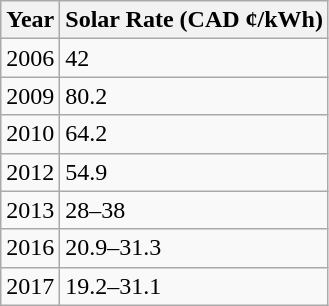<table class="wikitable">
<tr>
<th>Year</th>
<th>Solar Rate (CAD ¢/kWh)</th>
</tr>
<tr>
<td>2006</td>
<td>42</td>
</tr>
<tr>
<td>2009</td>
<td>80.2</td>
</tr>
<tr>
<td>2010</td>
<td>64.2</td>
</tr>
<tr>
<td>2012</td>
<td>54.9</td>
</tr>
<tr>
<td>2013</td>
<td>28–38</td>
</tr>
<tr>
<td>2016</td>
<td>20.9–31.3</td>
</tr>
<tr>
<td>2017</td>
<td>19.2–31.1</td>
</tr>
</table>
